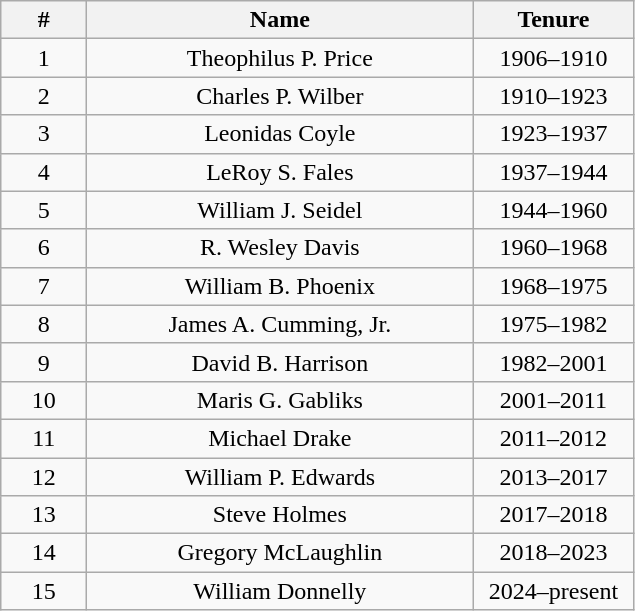<table class="wikitable" style="text-align:center">
<tr>
<th scope=col width=50>#</th>
<th scope=col width=250>Name</th>
<th scope=col width=100>Tenure</th>
</tr>
<tr>
<td>1</td>
<td>Theophilus P. Price</td>
<td>1906–1910</td>
</tr>
<tr>
<td>2</td>
<td>Charles P. Wilber</td>
<td>1910–1923</td>
</tr>
<tr>
<td>3</td>
<td>Leonidas Coyle</td>
<td>1923–1937</td>
</tr>
<tr>
<td>4</td>
<td>LeRoy S. Fales</td>
<td>1937–1944</td>
</tr>
<tr>
<td>5</td>
<td>William J. Seidel</td>
<td>1944–1960</td>
</tr>
<tr>
<td>6</td>
<td>R. Wesley Davis</td>
<td>1960–1968</td>
</tr>
<tr>
<td>7</td>
<td>William B. Phoenix</td>
<td>1968–1975</td>
</tr>
<tr>
<td>8</td>
<td>James A. Cumming, Jr.</td>
<td>1975–1982</td>
</tr>
<tr>
<td>9</td>
<td>David B. Harrison</td>
<td>1982–2001</td>
</tr>
<tr>
<td>10</td>
<td>Maris G. Gabliks</td>
<td>2001–2011</td>
</tr>
<tr>
<td>11</td>
<td>Michael Drake</td>
<td>2011–2012</td>
</tr>
<tr>
<td>12</td>
<td>William P. Edwards</td>
<td>2013–2017</td>
</tr>
<tr>
<td>13</td>
<td>Steve Holmes</td>
<td>2017–2018</td>
</tr>
<tr>
<td>14</td>
<td>Gregory McLaughlin</td>
<td>2018–2023</td>
</tr>
<tr>
<td>15</td>
<td>William Donnelly</td>
<td>2024–present</td>
</tr>
</table>
